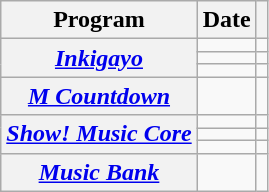<table class="wikitable plainrowheaders sortable" style="text-align:center">
<tr>
<th scope="col">Program</th>
<th scope="col">Date</th>
<th scope="col" class="unsortable"></th>
</tr>
<tr>
<th rowspan="3" scope="row"><em><a href='#'>Inkigayo</a></em></th>
<td></td>
<td style="text-align:center"></td>
</tr>
<tr>
<td></td>
<td style="text-align:center"></td>
</tr>
<tr>
<td></td>
<td style="text-align:center"></td>
</tr>
<tr>
<th scope="row"><em><a href='#'>M Countdown</a></em></th>
<td></td>
<td style="text-align:center"></td>
</tr>
<tr>
<th rowspan="3" scope="row"><em><a href='#'>Show! Music Core</a></em></th>
<td></td>
<td style="text-align:center"></td>
</tr>
<tr>
<td></td>
<td style="text-align:center"></td>
</tr>
<tr>
<td></td>
<td style="text-align:center"></td>
</tr>
<tr>
<th rowspan="2" scope="row"><em><a href='#'>Music Bank</a></em></th>
<td></td>
<td style="text-align:center"></td>
</tr>
</table>
